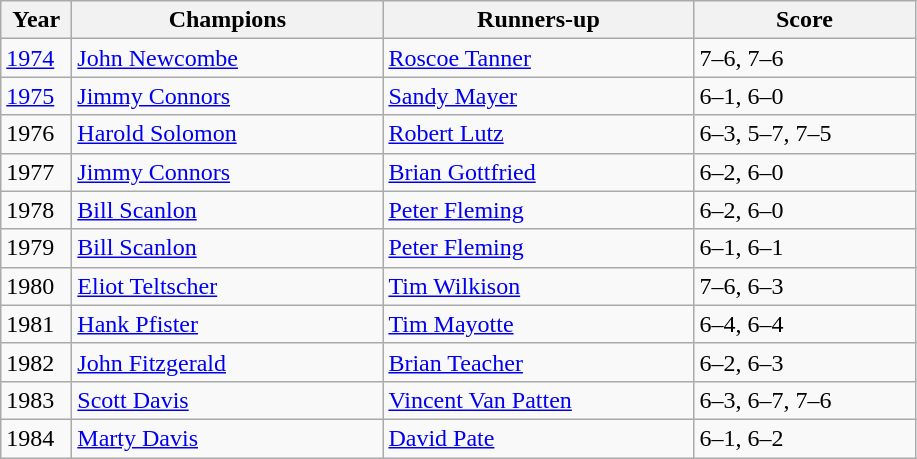<table class="wikitable">
<tr>
<th style="width:40px">Year</th>
<th style="width:200px">Champions</th>
<th style="width:200px">Runners-up</th>
<th style="width:140px" class="unsortable">Score</th>
</tr>
<tr>
<td><a href='#'>1974</a></td>
<td> <a href='#'>John Newcombe</a></td>
<td> <a href='#'>Roscoe Tanner</a></td>
<td>7–6, 7–6</td>
</tr>
<tr>
<td><a href='#'>1975</a></td>
<td> <a href='#'>Jimmy Connors</a></td>
<td> <a href='#'>Sandy Mayer</a></td>
<td>6–1, 6–0</td>
</tr>
<tr>
<td>1976</td>
<td> <a href='#'>Harold Solomon</a></td>
<td> <a href='#'>Robert Lutz</a></td>
<td>6–3, 5–7, 7–5</td>
</tr>
<tr>
<td>1977</td>
<td> <a href='#'>Jimmy Connors</a></td>
<td> <a href='#'>Brian Gottfried</a></td>
<td>6–2, 6–0</td>
</tr>
<tr>
<td>1978</td>
<td> <a href='#'>Bill Scanlon</a></td>
<td> <a href='#'>Peter Fleming</a></td>
<td>6–2, 6–0</td>
</tr>
<tr>
<td>1979</td>
<td> <a href='#'>Bill Scanlon</a></td>
<td> <a href='#'>Peter Fleming</a></td>
<td>6–1, 6–1</td>
</tr>
<tr>
<td>1980</td>
<td> <a href='#'>Eliot Teltscher</a></td>
<td> <a href='#'>Tim Wilkison</a></td>
<td>7–6, 6–3</td>
</tr>
<tr>
<td>1981</td>
<td> <a href='#'>Hank Pfister</a></td>
<td> <a href='#'>Tim Mayotte</a></td>
<td>6–4, 6–4</td>
</tr>
<tr>
<td>1982</td>
<td> <a href='#'>John Fitzgerald</a></td>
<td> <a href='#'>Brian Teacher</a></td>
<td>6–2, 6–3</td>
</tr>
<tr>
<td>1983</td>
<td> <a href='#'>Scott Davis</a></td>
<td> <a href='#'>Vincent Van Patten</a></td>
<td>6–3, 6–7, 7–6</td>
</tr>
<tr>
<td>1984</td>
<td> <a href='#'>Marty Davis</a></td>
<td> <a href='#'>David Pate</a></td>
<td>6–1, 6–2</td>
</tr>
</table>
